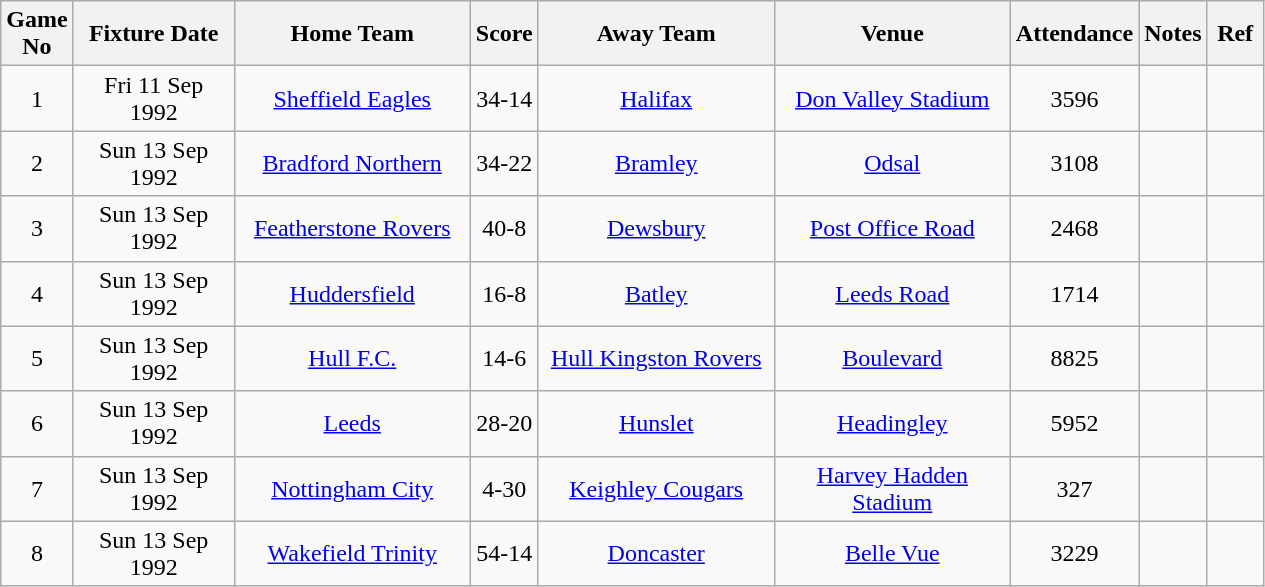<table class="wikitable" style="text-align:center;">
<tr>
<th width=20 abbr="No">Game No</th>
<th width=100 abbr="Date">Fixture Date</th>
<th width=150 abbr="Home Team">Home Team</th>
<th width=20 abbr="Score">Score</th>
<th width=150 abbr="Away Team">Away Team</th>
<th width=150 abbr="Venue">Venue</th>
<th width=30 abbr="Att">Attendance</th>
<th width=20 abbr="Notes">Notes</th>
<th width=30 abbr="Ref">Ref</th>
</tr>
<tr>
<td>1</td>
<td>Fri 11 Sep 1992</td>
<td><a href='#'>Sheffield Eagles</a></td>
<td>34-14</td>
<td><a href='#'>Halifax</a></td>
<td><a href='#'>Don Valley Stadium</a></td>
<td>3596</td>
<td></td>
<td></td>
</tr>
<tr>
<td>2</td>
<td>Sun 13 Sep 1992</td>
<td><a href='#'>Bradford Northern</a></td>
<td>34-22</td>
<td><a href='#'>Bramley</a></td>
<td><a href='#'>Odsal</a></td>
<td>3108</td>
<td></td>
<td></td>
</tr>
<tr>
<td>3</td>
<td>Sun 13 Sep 1992</td>
<td><a href='#'>Featherstone Rovers</a></td>
<td>40-8</td>
<td><a href='#'>Dewsbury</a></td>
<td><a href='#'>Post Office Road</a></td>
<td>2468</td>
<td></td>
<td></td>
</tr>
<tr>
<td>4</td>
<td>Sun 13 Sep 1992</td>
<td><a href='#'>Huddersfield</a></td>
<td>16-8</td>
<td><a href='#'>Batley</a></td>
<td><a href='#'>Leeds Road</a></td>
<td>1714</td>
<td></td>
<td></td>
</tr>
<tr>
<td>5</td>
<td>Sun 13 Sep 1992</td>
<td><a href='#'>Hull F.C.</a></td>
<td>14-6</td>
<td><a href='#'>Hull Kingston Rovers</a></td>
<td><a href='#'>Boulevard</a></td>
<td>8825</td>
<td></td>
<td></td>
</tr>
<tr>
<td>6</td>
<td>Sun 13 Sep 1992</td>
<td><a href='#'>Leeds</a></td>
<td>28-20</td>
<td><a href='#'>Hunslet</a></td>
<td><a href='#'>Headingley</a></td>
<td>5952</td>
<td></td>
<td></td>
</tr>
<tr>
<td>7</td>
<td>Sun 13 Sep 1992</td>
<td><a href='#'>Nottingham City</a></td>
<td>4-30</td>
<td><a href='#'>Keighley Cougars</a></td>
<td><a href='#'>Harvey Hadden Stadium</a></td>
<td>327</td>
<td></td>
<td></td>
</tr>
<tr>
<td>8</td>
<td>Sun 13 Sep 1992</td>
<td><a href='#'>Wakefield Trinity</a></td>
<td>54-14</td>
<td><a href='#'>Doncaster</a></td>
<td><a href='#'>Belle Vue</a></td>
<td>3229</td>
<td></td>
<td></td>
</tr>
</table>
